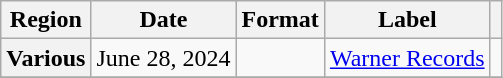<table class="wikitable plainrowheaders">
<tr>
<th scope="col">Region</th>
<th scope="col">Date</th>
<th scope="col">Format</th>
<th scope="col">Label</th>
<th scope="col"></th>
</tr>
<tr>
<th scope="row">Various</th>
<td>June 28, 2024</td>
<td></td>
<td><a href='#'>Warner Records</a></td>
<td></td>
</tr>
<tr>
</tr>
</table>
